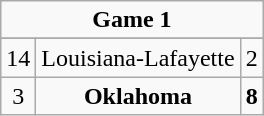<table class="wikitable">
<tr style="text-align:center;">
<td colspan="3"><strong>Game 1</strong></td>
</tr>
<tr style="text-align:center;">
</tr>
<tr style="text-align:center;">
<td>14</td>
<td>Louisiana-Lafayette</td>
<td>2</td>
</tr>
<tr style="text-align:center;">
<td>3</td>
<td><strong>Oklahoma</strong></td>
<td><strong>8</strong></td>
</tr>
</table>
